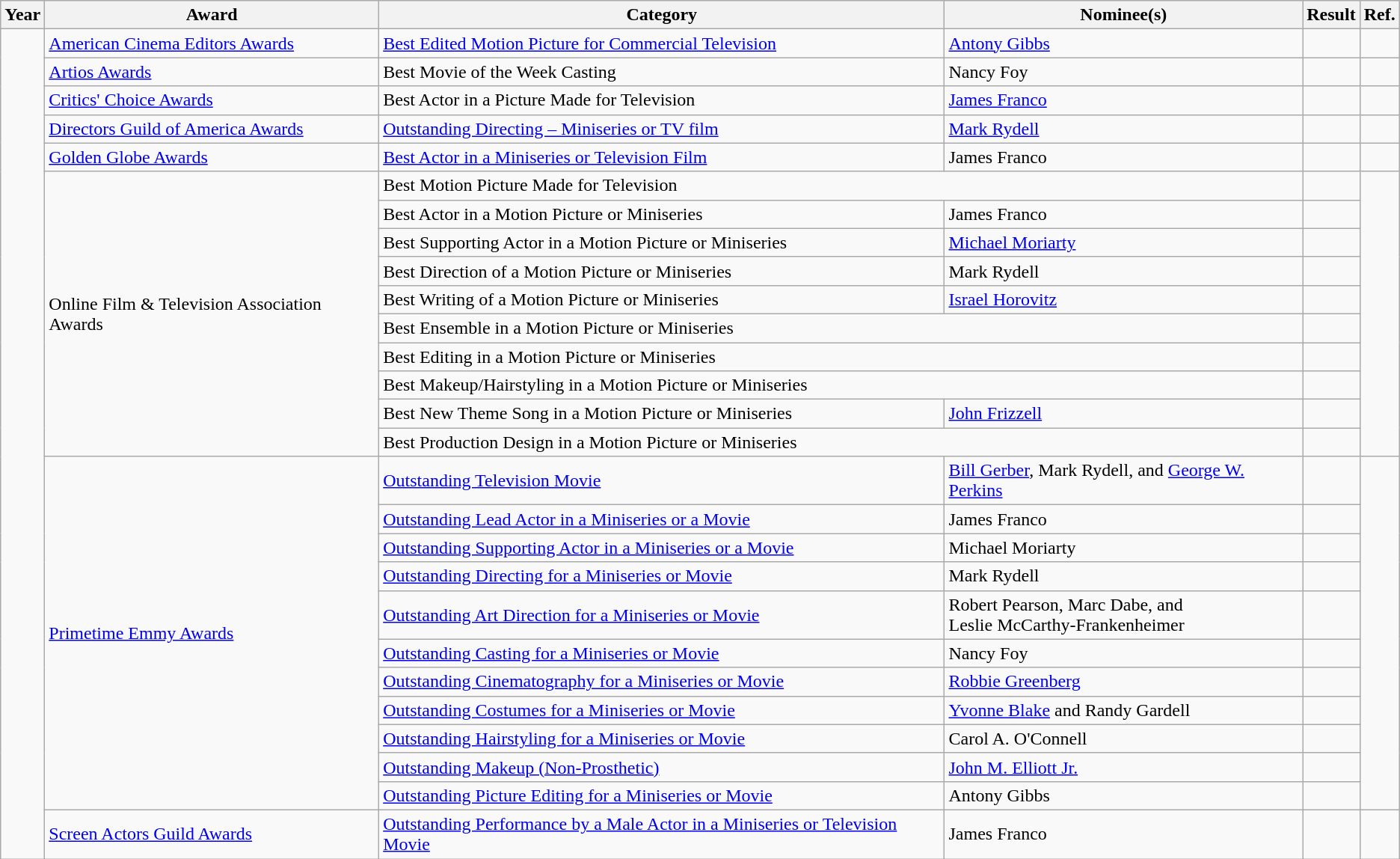<table class="wikitable sortable">
<tr>
<th>Year</th>
<th>Award</th>
<th>Category</th>
<th>Nominee(s)</th>
<th>Result</th>
<th>Ref.</th>
</tr>
<tr>
<td rowspan="27"></td>
<td><a href='#'>American Cinema Editors Awards</a></td>
<td><a href='#'>Best Edited Motion Picture for Commercial Television</a></td>
<td><a href='#'>Antony Gibbs</a></td>
<td></td>
<td align="center"></td>
</tr>
<tr>
<td><a href='#'>Artios Awards</a></td>
<td>Best Movie of the Week Casting</td>
<td>Nancy Foy</td>
<td></td>
<td align="center"></td>
</tr>
<tr>
<td><a href='#'>Critics' Choice Awards</a></td>
<td>Best Actor in a Picture Made for Television</td>
<td><a href='#'>James Franco</a></td>
<td></td>
<td align="center"></td>
</tr>
<tr>
<td><a href='#'>Directors Guild of America Awards</a></td>
<td><a href='#'>Outstanding Directing – Miniseries or TV film</a></td>
<td><a href='#'>Mark Rydell</a></td>
<td></td>
<td align="center"></td>
</tr>
<tr>
<td><a href='#'>Golden Globe Awards</a></td>
<td><a href='#'>Best Actor in a Miniseries or Television Film</a></td>
<td>James Franco</td>
<td></td>
<td align="center"></td>
</tr>
<tr>
<td rowspan="10">Online Film & Television Association Awards</td>
<td colspan="2">Best Motion Picture Made for Television</td>
<td></td>
<td align="center" rowspan="10"></td>
</tr>
<tr>
<td>Best Actor in a Motion Picture or Miniseries</td>
<td>James Franco</td>
<td></td>
</tr>
<tr>
<td>Best Supporting Actor in a Motion Picture or Miniseries</td>
<td><a href='#'>Michael Moriarty</a></td>
<td></td>
</tr>
<tr>
<td>Best Direction of a Motion Picture or Miniseries</td>
<td>Mark Rydell</td>
<td></td>
</tr>
<tr>
<td>Best Writing of a Motion Picture or Miniseries</td>
<td><a href='#'>Israel Horovitz</a></td>
<td></td>
</tr>
<tr>
<td colspan="2">Best Ensemble in a Motion Picture or Miniseries</td>
<td></td>
</tr>
<tr>
<td colspan="2">Best Editing in a Motion Picture or Miniseries</td>
<td></td>
</tr>
<tr>
<td colspan="2">Best Makeup/Hairstyling in a Motion Picture or Miniseries</td>
<td></td>
</tr>
<tr>
<td>Best New Theme Song in a Motion Picture or Miniseries</td>
<td><a href='#'>John Frizzell</a></td>
<td></td>
</tr>
<tr>
<td colspan="2">Best Production Design in a Motion Picture or Miniseries</td>
<td></td>
</tr>
<tr>
<td rowspan="11"><a href='#'>Primetime Emmy Awards</a></td>
<td><a href='#'>Outstanding Television Movie</a></td>
<td><a href='#'>Bill Gerber</a>, Mark Rydell, and <a href='#'>George W. Perkins</a></td>
<td></td>
<td align="center" rowspan="11"></td>
</tr>
<tr>
<td><a href='#'>Outstanding Lead Actor in a Miniseries or a Movie</a></td>
<td>James Franco</td>
<td></td>
</tr>
<tr>
<td><a href='#'>Outstanding Supporting Actor in a Miniseries or a Movie</a></td>
<td>Michael Moriarty</td>
<td></td>
</tr>
<tr>
<td><a href='#'>Outstanding Directing for a Miniseries or Movie</a></td>
<td>Mark Rydell</td>
<td></td>
</tr>
<tr>
<td><a href='#'>Outstanding Art Direction for a Miniseries or Movie</a></td>
<td>Robert Pearson, Marc Dabe, and <br> Leslie McCarthy-Frankenheimer</td>
<td></td>
</tr>
<tr>
<td><a href='#'>Outstanding Casting for a Miniseries or Movie</a></td>
<td>Nancy Foy</td>
<td></td>
</tr>
<tr>
<td><a href='#'>Outstanding Cinematography for a Miniseries or Movie</a></td>
<td><a href='#'>Robbie Greenberg</a></td>
<td></td>
</tr>
<tr>
<td><a href='#'>Outstanding Costumes for a Miniseries or Movie</a></td>
<td><a href='#'>Yvonne Blake</a> and Randy Gardell</td>
<td></td>
</tr>
<tr>
<td><a href='#'>Outstanding Hairstyling for a Miniseries or Movie</a></td>
<td>Carol A. O'Connell</td>
<td></td>
</tr>
<tr>
<td><a href='#'>Outstanding Makeup (Non-Prosthetic)</a></td>
<td><a href='#'>John M. Elliott Jr.</a></td>
<td></td>
</tr>
<tr>
<td><a href='#'>Outstanding Picture Editing for a Miniseries or Movie</a></td>
<td>Antony Gibbs</td>
<td></td>
</tr>
<tr>
<td><a href='#'>Screen Actors Guild Awards</a></td>
<td><a href='#'>Outstanding Performance by a Male Actor in a Miniseries or Television Movie</a></td>
<td>James Franco</td>
<td></td>
<td align="center"></td>
</tr>
</table>
